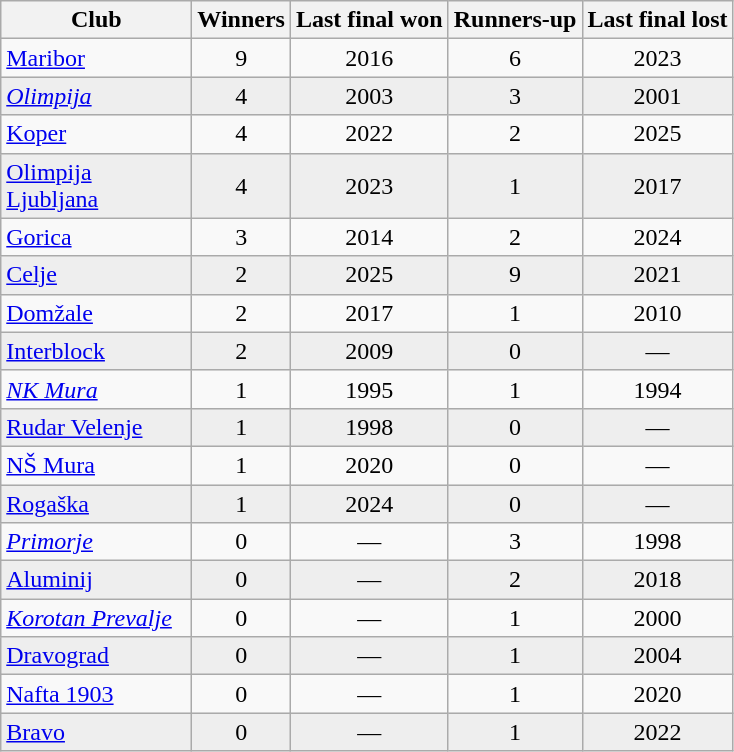<table class="wikitable sortable" style="text-align: center;">
<tr>
<th width="120">Club</th>
<th>Winners</th>
<th>Last final won</th>
<th>Runners-up</th>
<th>Last final lost</th>
</tr>
<tr>
<td align=left><a href='#'>Maribor</a></td>
<td>9</td>
<td>2016</td>
<td>6</td>
<td>2023</td>
</tr>
<tr bgcolor=#EEEEEE>
<td align=left><em><a href='#'>Olimpija</a></em></td>
<td>4</td>
<td>2003</td>
<td>3</td>
<td>2001</td>
</tr>
<tr>
<td align=left><a href='#'>Koper</a></td>
<td>4</td>
<td>2022</td>
<td>2</td>
<td>2025</td>
</tr>
<tr bgcolor=#EEEEEE>
<td align=left><a href='#'>Olimpija Ljubljana</a></td>
<td>4</td>
<td>2023</td>
<td>1</td>
<td>2017</td>
</tr>
<tr>
<td align=left><a href='#'>Gorica</a></td>
<td>3</td>
<td>2014</td>
<td>2</td>
<td>2024</td>
</tr>
<tr bgcolor=#EEEEEE>
<td align=left><a href='#'>Celje</a></td>
<td>2</td>
<td>2025</td>
<td>9</td>
<td>2021</td>
</tr>
<tr>
<td align=left><a href='#'>Domžale</a></td>
<td>2</td>
<td>2017</td>
<td>1</td>
<td>2010</td>
</tr>
<tr bgcolor=#EEEEEE>
<td align=left><a href='#'>Interblock</a></td>
<td>2</td>
<td>2009</td>
<td>0</td>
<td>—</td>
</tr>
<tr>
<td align=left><em><a href='#'>NK Mura</a></em></td>
<td>1</td>
<td>1995</td>
<td>1</td>
<td>1994</td>
</tr>
<tr bgcolor=#EEEEEE>
<td align=left><a href='#'>Rudar Velenje</a></td>
<td>1</td>
<td>1998</td>
<td>0</td>
<td>—</td>
</tr>
<tr>
<td align=left><a href='#'>NŠ Mura</a></td>
<td>1</td>
<td>2020</td>
<td>0</td>
<td>—</td>
</tr>
<tr bgcolor=#EEEEEE>
<td align=left><a href='#'>Rogaška</a></td>
<td>1</td>
<td>2024</td>
<td>0</td>
<td>—</td>
</tr>
<tr>
<td align=left><em><a href='#'>Primorje</a></em></td>
<td>0</td>
<td>—</td>
<td>3</td>
<td>1998</td>
</tr>
<tr bgcolor=#EEEEEE>
<td align=left><a href='#'>Aluminij</a></td>
<td>0</td>
<td>—</td>
<td>2</td>
<td>2018</td>
</tr>
<tr>
<td align=left><em><a href='#'>Korotan Prevalje</a></em></td>
<td>0</td>
<td>—</td>
<td>1</td>
<td>2000</td>
</tr>
<tr bgcolor=#EEEEEE>
<td align=left><a href='#'>Dravograd</a></td>
<td>0</td>
<td>—</td>
<td>1</td>
<td>2004</td>
</tr>
<tr>
<td align=left><a href='#'>Nafta 1903</a></td>
<td>0</td>
<td>—</td>
<td>1</td>
<td>2020</td>
</tr>
<tr bgcolor=#EEEEEE>
<td align=left><a href='#'>Bravo</a></td>
<td>0</td>
<td>—</td>
<td>1</td>
<td>2022</td>
</tr>
</table>
